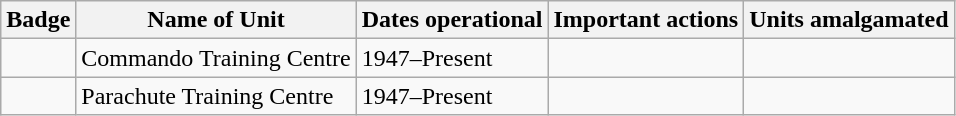<table class="wikitable">
<tr>
<th>Badge</th>
<th>Name of Unit</th>
<th>Dates operational</th>
<th>Important actions</th>
<th>Units amalgamated</th>
</tr>
<tr>
<td></td>
<td>Commando Training Centre</td>
<td>1947–Present</td>
<td></td>
<td></td>
</tr>
<tr>
<td></td>
<td>Parachute Training Centre</td>
<td>1947–Present</td>
<td></td>
<td></td>
</tr>
</table>
